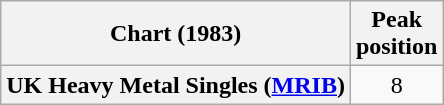<table class="wikitable sortable plainrowheaders" style="text-align:center">
<tr>
<th>Chart (1983)</th>
<th>Peak<br>position</th>
</tr>
<tr>
<th scope="row">UK Heavy Metal Singles (<a href='#'>MRIB</a>)</th>
<td>8</td>
</tr>
</table>
